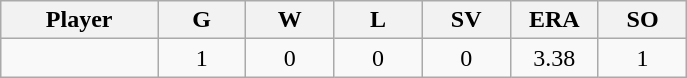<table class="wikitable sortable">
<tr>
<th bgcolor="#DDDDFF" width="16%">Player</th>
<th bgcolor="#DDDDFF" width="9%">G</th>
<th bgcolor="#DDDDFF" width="9%">W</th>
<th bgcolor="#DDDDFF" width="9%">L</th>
<th bgcolor="#DDDDFF" width="9%">SV</th>
<th bgcolor="#DDDDFF" width="9%">ERA</th>
<th bgcolor="#DDDDFF" width="9%">SO</th>
</tr>
<tr align="center">
<td></td>
<td>1</td>
<td>0</td>
<td>0</td>
<td>0</td>
<td>3.38</td>
<td>1</td>
</tr>
</table>
